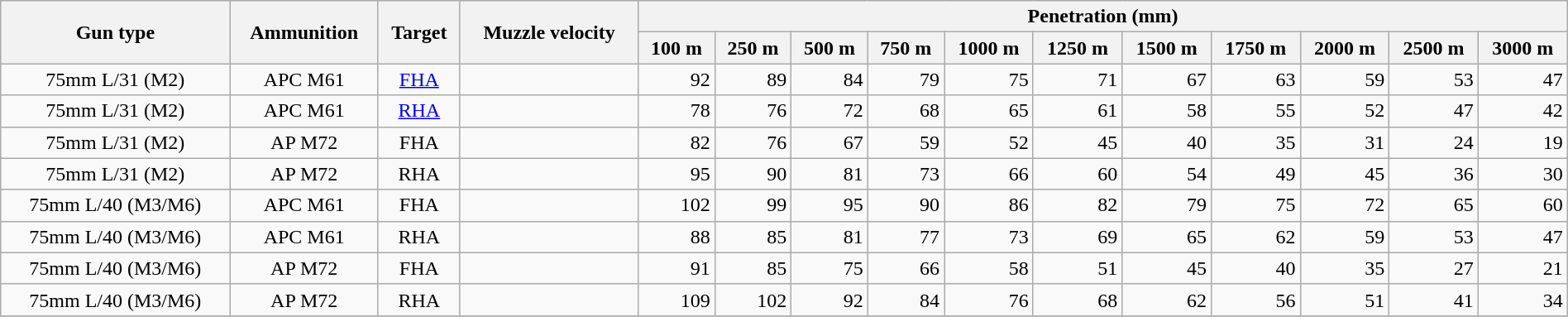<table class="wikitable" style="text-align:right; width: 100%">
<tr>
<th rowspan=2>Gun type</th>
<th rowspan=2>Ammunition</th>
<th rowspan="2">Target</th>
<th rowspan="2">Muzzle velocity</th>
<th colspan=11>Penetration (mm)</th>
</tr>
<tr>
<th>100 m</th>
<th>250 m</th>
<th>500 m</th>
<th>750 m</th>
<th>1000 m</th>
<th>1250 m</th>
<th>1500 m</th>
<th>1750 m</th>
<th>2000 m</th>
<th>2500 m</th>
<th>3000 m</th>
</tr>
<tr>
<td style="text-align:center">75mm L/31 (M2)</td>
<td style="text-align:center">APC M61</td>
<td style="text-align:center"><a href='#'>FHA</a></td>
<td style="text-align:center"></td>
<td>92</td>
<td>89</td>
<td>84</td>
<td>79</td>
<td>75</td>
<td>71</td>
<td>67</td>
<td>63</td>
<td>59</td>
<td>53</td>
<td>47</td>
</tr>
<tr>
<td style="text-align:center">75mm L/31 (M2)</td>
<td style="text-align:center">APC M61</td>
<td style="text-align:center"><a href='#'>RHA</a></td>
<td style="text-align:center"></td>
<td>78</td>
<td>76</td>
<td>72</td>
<td>68</td>
<td>65</td>
<td>61</td>
<td>58</td>
<td>55</td>
<td>52</td>
<td>47</td>
<td>42</td>
</tr>
<tr>
<td style="text-align:center">75mm L/31 (M2)</td>
<td style="text-align:center">AP M72</td>
<td style="text-align:center">FHA</td>
<td style="text-align:center"></td>
<td>82</td>
<td>76</td>
<td>67</td>
<td>59</td>
<td>52</td>
<td>45</td>
<td>40</td>
<td>35</td>
<td>31</td>
<td>24</td>
<td>19</td>
</tr>
<tr>
<td style="text-align:center">75mm L/31 (M2)</td>
<td style="text-align:center">AP M72</td>
<td style="text-align:center">RHA</td>
<td style="text-align:center"></td>
<td>95</td>
<td>90</td>
<td>81</td>
<td>73</td>
<td>66</td>
<td>60</td>
<td>54</td>
<td>49</td>
<td>45</td>
<td>36</td>
<td>30</td>
</tr>
<tr>
<td style="text-align:center">75mm L/40 (M3/M6)</td>
<td style="text-align:center">APC M61</td>
<td style="text-align:center">FHA</td>
<td style="text-align:center"></td>
<td>102</td>
<td>99</td>
<td>95</td>
<td>90</td>
<td>86</td>
<td>82</td>
<td>79</td>
<td>75</td>
<td>72</td>
<td>65</td>
<td>60</td>
</tr>
<tr>
<td style="text-align:center">75mm L/40 (M3/M6)</td>
<td style="text-align:center">APC M61</td>
<td style="text-align:center">RHA</td>
<td style="text-align:center"></td>
<td>88</td>
<td>85</td>
<td>81</td>
<td>77</td>
<td>73</td>
<td>69</td>
<td>65</td>
<td>62</td>
<td>59</td>
<td>53</td>
<td>47</td>
</tr>
<tr>
<td style="text-align:center">75mm L/40 (M3/M6)</td>
<td style="text-align:center">AP M72</td>
<td style="text-align:center">FHA</td>
<td style="text-align:center"></td>
<td>91</td>
<td>85</td>
<td>75</td>
<td>66</td>
<td>58</td>
<td>51</td>
<td>45</td>
<td>40</td>
<td>35</td>
<td>27</td>
<td>21</td>
</tr>
<tr>
<td style="text-align:center">75mm L/40 (M3/M6)</td>
<td style="text-align:center">AP M72</td>
<td style="text-align:center">RHA</td>
<td style="text-align:center"></td>
<td>109</td>
<td>102</td>
<td>92</td>
<td>84</td>
<td>76</td>
<td>68</td>
<td>62</td>
<td>56</td>
<td>51</td>
<td>41</td>
<td>34</td>
</tr>
<tr>
</tr>
</table>
